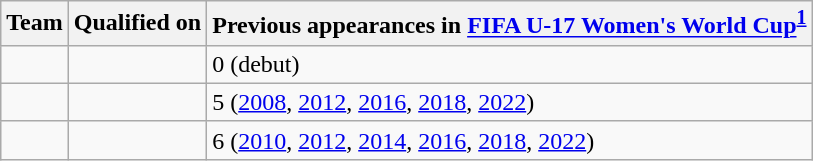<table class="wikitable sortable">
<tr>
<th>Team</th>
<th>Qualified on</th>
<th data-sort-type="number">Previous appearances in <a href='#'>FIFA U-17 Women's World Cup</a><sup><strong><a href='#'>1</a></strong></sup></th>
</tr>
<tr>
<td></td>
<td></td>
<td>0 (debut)</td>
</tr>
<tr>
<td></td>
<td></td>
<td>5 (<a href='#'>2008</a>, <a href='#'>2012</a>, <a href='#'>2016</a>, <a href='#'>2018</a>, <a href='#'>2022</a>)</td>
</tr>
<tr>
<td></td>
<td></td>
<td>6 (<a href='#'>2010</a>, <a href='#'>2012</a>, <a href='#'>2014</a>, <a href='#'>2016</a>, <a href='#'>2018</a>, <a href='#'>2022</a>)</td>
</tr>
</table>
